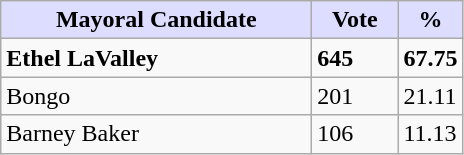<table class="wikitable">
<tr>
<th style="background:#ddf; width:200px;">Mayoral Candidate</th>
<th style="background:#ddf; width:50px;">Vote</th>
<th style="background:#ddf; width:30px;">%</th>
</tr>
<tr>
<td><strong>Ethel LaValley</strong></td>
<td><strong>645</strong></td>
<td><strong>67.75</strong></td>
</tr>
<tr>
<td>Bongo</td>
<td>201</td>
<td>21.11</td>
</tr>
<tr>
<td>Barney Baker</td>
<td>106</td>
<td>11.13</td>
</tr>
</table>
